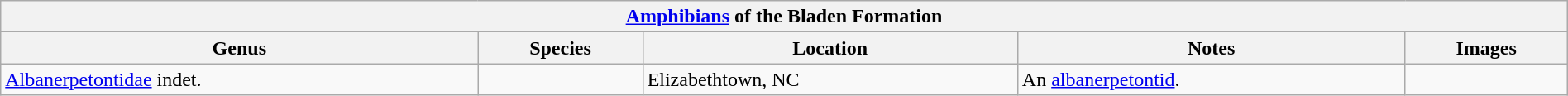<table class="wikitable" width="100%" align="center">
<tr>
<th colspan="7" align="center"><strong><a href='#'>Amphibians</a> of the Bladen Formation</strong></th>
</tr>
<tr>
<th>Genus</th>
<th>Species</th>
<th>Location</th>
<th>Notes</th>
<th>Images</th>
</tr>
<tr>
<td><a href='#'>Albanerpetontidae</a> indet.</td>
<td></td>
<td>Elizabethtown, NC</td>
<td>An <a href='#'>albanerpetontid</a>.</td>
<td></td>
</tr>
</table>
